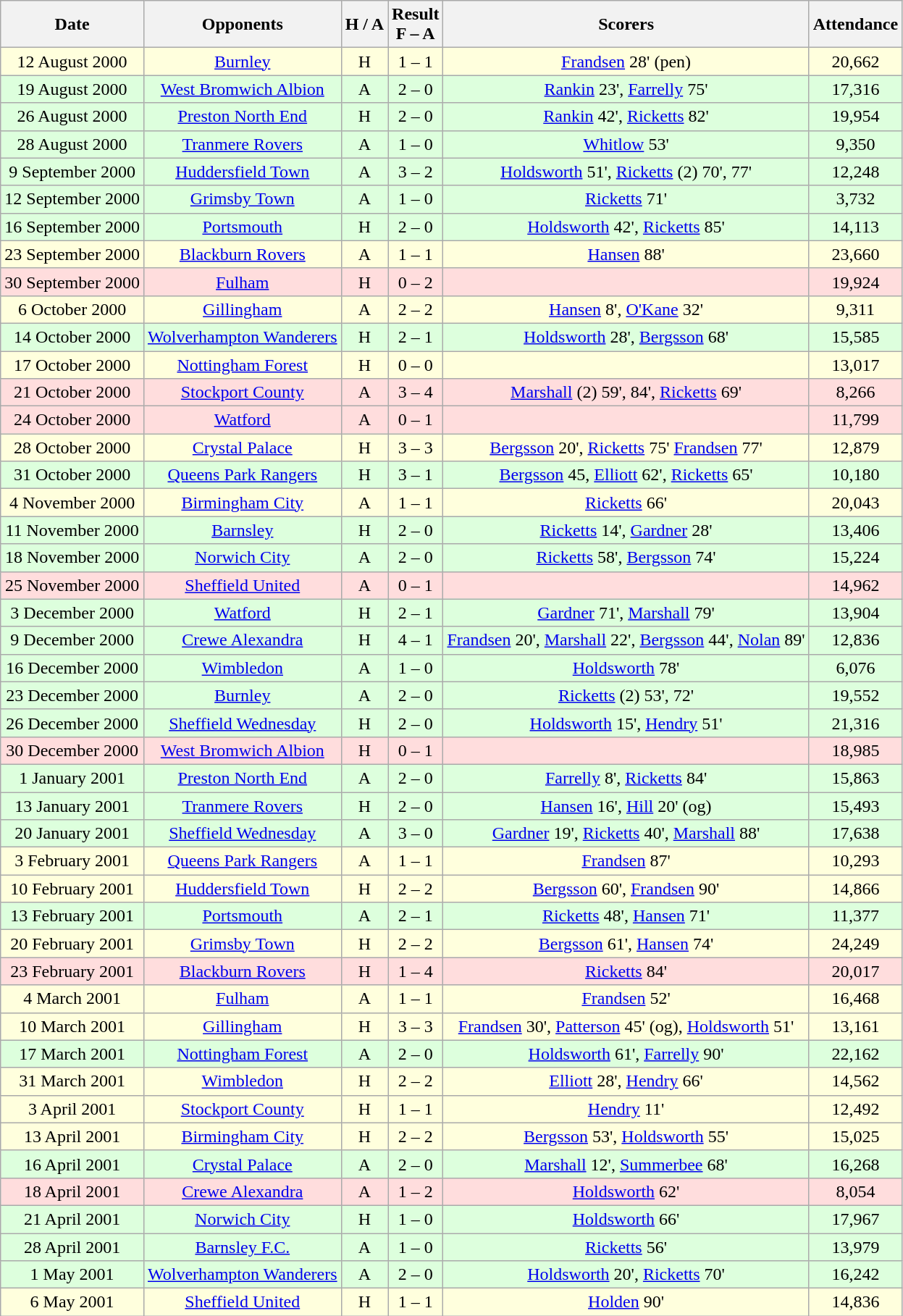<table class="wikitable" style="text-align:center">
<tr>
<th>Date</th>
<th>Opponents</th>
<th>H / A</th>
<th>Result<br>F – A</th>
<th>Scorers</th>
<th>Attendance</th>
</tr>
<tr bgcolor="#ffffdd">
<td>12 August 2000</td>
<td><a href='#'>Burnley</a></td>
<td>H</td>
<td>1 – 1</td>
<td><a href='#'>Frandsen</a> 28' (pen)</td>
<td>20,662</td>
</tr>
<tr bgcolor="#ddffdd">
<td>19 August 2000</td>
<td><a href='#'>West Bromwich Albion</a></td>
<td>A</td>
<td>2 – 0</td>
<td><a href='#'>Rankin</a> 23', <a href='#'>Farrelly</a> 75'</td>
<td>17,316</td>
</tr>
<tr bgcolor="#ddffdd">
<td>26 August 2000</td>
<td><a href='#'>Preston North End</a></td>
<td>H</td>
<td>2 – 0</td>
<td><a href='#'>Rankin</a> 42', <a href='#'>Ricketts</a> 82'</td>
<td>19,954</td>
</tr>
<tr bgcolor="#ddffdd">
<td>28 August 2000</td>
<td><a href='#'>Tranmere Rovers</a></td>
<td>A</td>
<td>1 – 0</td>
<td><a href='#'>Whitlow</a> 53'</td>
<td>9,350</td>
</tr>
<tr bgcolor="#ddffdd">
<td>9 September 2000</td>
<td><a href='#'>Huddersfield Town</a></td>
<td>A</td>
<td>3 – 2</td>
<td><a href='#'>Holdsworth</a> 51', <a href='#'>Ricketts</a> (2) 70', 77'</td>
<td>12,248</td>
</tr>
<tr bgcolor="#ddffdd">
<td>12 September 2000</td>
<td><a href='#'>Grimsby Town</a></td>
<td>A</td>
<td>1 – 0</td>
<td><a href='#'>Ricketts</a> 71'</td>
<td>3,732</td>
</tr>
<tr bgcolor="#ddffdd">
<td>16 September 2000</td>
<td><a href='#'>Portsmouth</a></td>
<td>H</td>
<td>2 – 0</td>
<td><a href='#'>Holdsworth</a> 42', <a href='#'>Ricketts</a> 85'</td>
<td>14,113</td>
</tr>
<tr bgcolor="#ffffdd">
<td>23 September 2000</td>
<td><a href='#'>Blackburn Rovers</a></td>
<td>A</td>
<td>1 – 1</td>
<td><a href='#'>Hansen</a> 88'</td>
<td>23,660</td>
</tr>
<tr bgcolor="#ffdddd">
<td>30 September 2000</td>
<td><a href='#'>Fulham</a></td>
<td>H</td>
<td>0 – 2</td>
<td></td>
<td>19,924</td>
</tr>
<tr bgcolor="#ffffdd">
<td>6 October 2000</td>
<td><a href='#'>Gillingham</a></td>
<td>A</td>
<td>2 – 2</td>
<td><a href='#'>Hansen</a> 8', <a href='#'>O'Kane</a> 32'</td>
<td>9,311</td>
</tr>
<tr bgcolor="#ddffdd">
<td>14 October 2000</td>
<td><a href='#'>Wolverhampton Wanderers</a></td>
<td>H</td>
<td>2 – 1</td>
<td><a href='#'>Holdsworth</a> 28', <a href='#'>Bergsson</a> 68'</td>
<td>15,585</td>
</tr>
<tr bgcolor="#ffffdd">
<td>17 October 2000</td>
<td><a href='#'>Nottingham Forest</a></td>
<td>H</td>
<td>0 – 0</td>
<td></td>
<td>13,017</td>
</tr>
<tr bgcolor="#ffdddd">
<td>21 October 2000</td>
<td><a href='#'>Stockport County</a></td>
<td>A</td>
<td>3 – 4</td>
<td><a href='#'>Marshall</a> (2) 59', 84', <a href='#'>Ricketts</a> 69'</td>
<td>8,266</td>
</tr>
<tr bgcolor="#ffdddd">
<td>24 October 2000</td>
<td><a href='#'>Watford</a></td>
<td>A</td>
<td>0 – 1</td>
<td></td>
<td>11,799</td>
</tr>
<tr bgcolor="#ffffdd">
<td>28 October 2000</td>
<td><a href='#'>Crystal Palace</a></td>
<td>H</td>
<td>3 – 3</td>
<td><a href='#'>Bergsson</a> 20', <a href='#'>Ricketts</a> 75' <a href='#'>Frandsen</a> 77'</td>
<td>12,879</td>
</tr>
<tr bgcolor="#ddffdd">
<td>31 October 2000</td>
<td><a href='#'>Queens Park Rangers</a></td>
<td>H</td>
<td>3 – 1</td>
<td><a href='#'>Bergsson</a> 45, <a href='#'>Elliott</a> 62', <a href='#'>Ricketts</a> 65'</td>
<td>10,180</td>
</tr>
<tr bgcolor="#ffffdd">
<td>4 November 2000</td>
<td><a href='#'>Birmingham City</a></td>
<td>A</td>
<td>1 – 1</td>
<td><a href='#'>Ricketts</a> 66'</td>
<td>20,043</td>
</tr>
<tr bgcolor="#ddffdd">
<td>11 November 2000</td>
<td><a href='#'>Barnsley</a></td>
<td>H</td>
<td>2 – 0</td>
<td><a href='#'>Ricketts</a> 14', <a href='#'>Gardner</a> 28'</td>
<td>13,406</td>
</tr>
<tr bgcolor="#ddffdd">
<td>18 November 2000</td>
<td><a href='#'>Norwich City</a></td>
<td>A</td>
<td>2 – 0</td>
<td><a href='#'>Ricketts</a> 58', <a href='#'>Bergsson</a> 74'</td>
<td>15,224</td>
</tr>
<tr bgcolor="#ffdddd">
<td>25 November 2000</td>
<td><a href='#'>Sheffield United</a></td>
<td>A</td>
<td>0 – 1</td>
<td></td>
<td>14,962</td>
</tr>
<tr bgcolor="#ddffdd">
<td>3 December 2000</td>
<td><a href='#'>Watford</a></td>
<td>H</td>
<td>2 – 1</td>
<td><a href='#'>Gardner</a> 71', <a href='#'>Marshall</a> 79'</td>
<td>13,904</td>
</tr>
<tr bgcolor="#ddffdd">
<td>9 December 2000</td>
<td><a href='#'>Crewe Alexandra</a></td>
<td>H</td>
<td>4 – 1</td>
<td><a href='#'>Frandsen</a> 20', <a href='#'>Marshall</a> 22', <a href='#'>Bergsson</a> 44', <a href='#'>Nolan</a> 89'</td>
<td>12,836</td>
</tr>
<tr bgcolor="#ddffdd">
<td>16 December 2000</td>
<td><a href='#'>Wimbledon</a></td>
<td>A</td>
<td>1 – 0</td>
<td><a href='#'>Holdsworth</a> 78'</td>
<td>6,076</td>
</tr>
<tr bgcolor="#ddffdd">
<td>23 December 2000</td>
<td><a href='#'>Burnley</a></td>
<td>A</td>
<td>2 – 0</td>
<td><a href='#'>Ricketts</a> (2) 53', 72'</td>
<td>19,552</td>
</tr>
<tr bgcolor="#ddffdd">
<td>26 December 2000</td>
<td><a href='#'>Sheffield Wednesday</a></td>
<td>H</td>
<td>2 – 0</td>
<td><a href='#'>Holdsworth</a> 15', <a href='#'>Hendry</a> 51'</td>
<td>21,316</td>
</tr>
<tr bgcolor="#ffdddd">
<td>30 December 2000</td>
<td><a href='#'>West Bromwich Albion</a></td>
<td>H</td>
<td>0 – 1</td>
<td></td>
<td>18,985</td>
</tr>
<tr bgcolor="#ddffdd">
<td>1 January 2001</td>
<td><a href='#'>Preston North End</a></td>
<td>A</td>
<td>2 – 0</td>
<td><a href='#'>Farrelly</a> 8', <a href='#'>Ricketts</a> 84'</td>
<td>15,863</td>
</tr>
<tr bgcolor="#ddffdd">
<td>13 January 2001</td>
<td><a href='#'>Tranmere Rovers</a></td>
<td>H</td>
<td>2 – 0</td>
<td><a href='#'>Hansen</a> 16', <a href='#'>Hill</a> 20' (og)</td>
<td>15,493</td>
</tr>
<tr bgcolor="#ddffdd">
<td>20 January 2001</td>
<td><a href='#'>Sheffield Wednesday</a></td>
<td>A</td>
<td>3 – 0</td>
<td><a href='#'>Gardner</a> 19', <a href='#'>Ricketts</a> 40', <a href='#'>Marshall</a> 88'</td>
<td>17,638</td>
</tr>
<tr bgcolor="#ffffdd">
<td>3 February 2001</td>
<td><a href='#'>Queens Park Rangers</a></td>
<td>A</td>
<td>1 – 1</td>
<td><a href='#'>Frandsen</a> 87'</td>
<td>10,293</td>
</tr>
<tr bgcolor="#ffffdd">
<td>10 February 2001</td>
<td><a href='#'>Huddersfield Town</a></td>
<td>H</td>
<td>2 – 2</td>
<td><a href='#'>Bergsson</a> 60', <a href='#'>Frandsen</a> 90'</td>
<td>14,866</td>
</tr>
<tr bgcolor="#ddffdd">
<td>13 February 2001</td>
<td><a href='#'>Portsmouth</a></td>
<td>A</td>
<td>2 – 1</td>
<td><a href='#'>Ricketts</a> 48', <a href='#'>Hansen</a> 71'</td>
<td>11,377</td>
</tr>
<tr bgcolor="#ffffdd">
<td>20 February 2001</td>
<td><a href='#'>Grimsby Town</a></td>
<td>H</td>
<td>2 – 2</td>
<td><a href='#'>Bergsson</a> 61', <a href='#'>Hansen</a> 74'</td>
<td>24,249</td>
</tr>
<tr bgcolor="#ffdddd">
<td>23 February 2001</td>
<td><a href='#'>Blackburn Rovers</a></td>
<td>H</td>
<td>1 – 4</td>
<td><a href='#'>Ricketts</a> 84'</td>
<td>20,017</td>
</tr>
<tr bgcolor="#ffffdd">
<td>4 March 2001</td>
<td><a href='#'>Fulham</a></td>
<td>A</td>
<td>1 – 1</td>
<td><a href='#'>Frandsen</a> 52'</td>
<td>16,468</td>
</tr>
<tr bgcolor="#ffffdd">
<td>10 March 2001</td>
<td><a href='#'>Gillingham</a></td>
<td>H</td>
<td>3 – 3</td>
<td><a href='#'>Frandsen</a> 30', <a href='#'>Patterson</a> 45' (og), <a href='#'>Holdsworth</a> 51'</td>
<td>13,161</td>
</tr>
<tr bgcolor="#ddffdd">
<td>17 March 2001</td>
<td><a href='#'>Nottingham Forest</a></td>
<td>A</td>
<td>2 – 0</td>
<td><a href='#'>Holdsworth</a> 61', <a href='#'>Farrelly</a> 90'</td>
<td>22,162</td>
</tr>
<tr bgcolor="#ffffdd">
<td>31 March 2001</td>
<td><a href='#'>Wimbledon</a></td>
<td>H</td>
<td>2 – 2</td>
<td><a href='#'>Elliott</a> 28', <a href='#'>Hendry</a> 66'</td>
<td>14,562</td>
</tr>
<tr bgcolor="#ffffdd">
<td>3 April 2001</td>
<td><a href='#'>Stockport County</a></td>
<td>H</td>
<td>1 – 1</td>
<td><a href='#'>Hendry</a> 11'</td>
<td>12,492</td>
</tr>
<tr bgcolor="#ffffdd">
<td>13 April 2001</td>
<td><a href='#'>Birmingham City</a></td>
<td>H</td>
<td>2 – 2</td>
<td><a href='#'>Bergsson</a> 53', <a href='#'>Holdsworth</a> 55'</td>
<td>15,025</td>
</tr>
<tr bgcolor="#ddffdd">
<td>16 April 2001</td>
<td><a href='#'>Crystal Palace</a></td>
<td>A</td>
<td>2 – 0</td>
<td><a href='#'>Marshall</a> 12', <a href='#'>Summerbee</a> 68'</td>
<td>16,268</td>
</tr>
<tr bgcolor="#ffdddd">
<td>18 April 2001</td>
<td><a href='#'>Crewe Alexandra</a></td>
<td>A</td>
<td>1 – 2</td>
<td><a href='#'>Holdsworth</a> 62'</td>
<td>8,054</td>
</tr>
<tr bgcolor="#ddffdd">
<td>21 April 2001</td>
<td><a href='#'>Norwich City</a></td>
<td>H</td>
<td>1 – 0</td>
<td><a href='#'>Holdsworth</a> 66'</td>
<td>17,967</td>
</tr>
<tr bgcolor="#ddffdd">
<td>28 April 2001</td>
<td><a href='#'>Barnsley F.C.</a></td>
<td>A</td>
<td>1 – 0</td>
<td><a href='#'>Ricketts</a> 56'</td>
<td>13,979</td>
</tr>
<tr bgcolor="#ddffdd">
<td>1 May 2001</td>
<td><a href='#'>Wolverhampton Wanderers</a></td>
<td>A</td>
<td>2 – 0</td>
<td><a href='#'>Holdsworth</a> 20', <a href='#'>Ricketts</a> 70'</td>
<td>16,242</td>
</tr>
<tr bgcolor="#ffffdd">
<td>6 May 2001</td>
<td><a href='#'>Sheffield United</a></td>
<td>H</td>
<td>1 – 1</td>
<td><a href='#'>Holden</a> 90'</td>
<td>14,836</td>
</tr>
</table>
